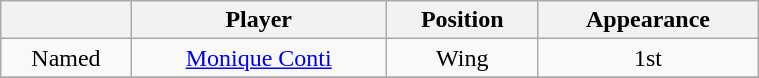<table class="wikitable" style="text-align:center; font-size:100%; width:40%">
<tr>
<th></th>
<th>Player</th>
<th>Position</th>
<th>Appearance</th>
</tr>
<tr>
<td>Named</td>
<td><a href='#'>Monique Conti</a></td>
<td>Wing</td>
<td>1st</td>
</tr>
<tr>
</tr>
</table>
